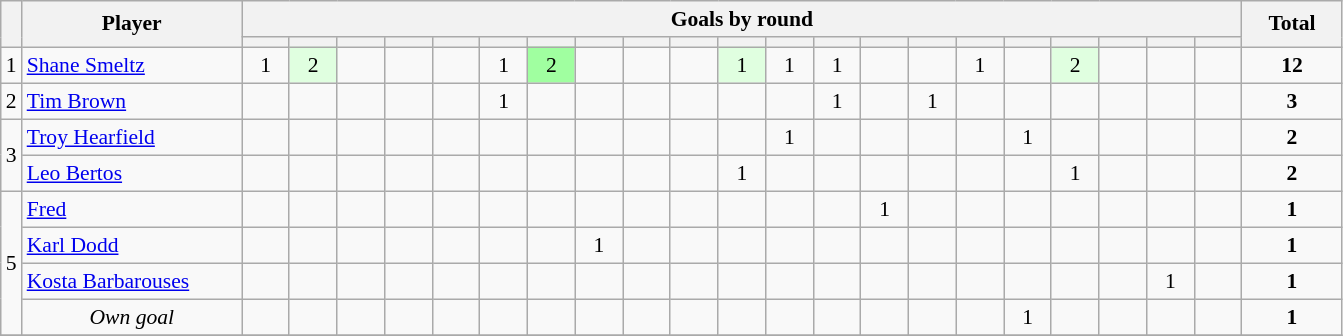<table class="wikitable" style="text-align:center; line-height: 1.2em; font-size:90%;">
<tr>
<th rowspan="2"></th>
<th rowspan="2" width=140>Player</th>
<th colspan="21">Goals by round</th>
<th rowspan="2" colspan="2" width=60>Total</th>
</tr>
<tr>
<th width=25></th>
<th width=25></th>
<th width=25></th>
<th width=25></th>
<th width=25></th>
<th width=25></th>
<th width=25></th>
<th width=25></th>
<th width=25></th>
<th width=25></th>
<th width=25></th>
<th width=25></th>
<th width=25></th>
<th width=25></th>
<th width=25></th>
<th width=25></th>
<th width=25></th>
<th width=25></th>
<th width=25></th>
<th width=25></th>
<th width=25></th>
</tr>
<tr>
<td>1</td>
<td align=left height=17> <a href='#'>Shane Smeltz</a></td>
<td>1</td>
<td style="background:#e0ffe0;">2</td>
<td></td>
<td></td>
<td></td>
<td>1</td>
<td style="background:#a0ffa0;">2</td>
<td></td>
<td></td>
<td></td>
<td style="background:#e0ffe0;">1</td>
<td>1</td>
<td>1</td>
<td></td>
<td></td>
<td>1</td>
<td></td>
<td style="background:#e0ffe0;">2</td>
<td></td>
<td></td>
<td></td>
<td><strong>12</strong></td>
</tr>
<tr>
<td>2</td>
<td align=left height=17> <a href='#'>Tim Brown</a></td>
<td></td>
<td></td>
<td></td>
<td></td>
<td></td>
<td>1</td>
<td></td>
<td></td>
<td></td>
<td></td>
<td></td>
<td></td>
<td>1</td>
<td></td>
<td>1</td>
<td></td>
<td></td>
<td></td>
<td></td>
<td></td>
<td></td>
<td><strong>3</strong></td>
</tr>
<tr>
<td rowspan="2">3</td>
<td align=left height=17> <a href='#'>Troy Hearfield</a></td>
<td></td>
<td></td>
<td></td>
<td></td>
<td></td>
<td></td>
<td></td>
<td></td>
<td></td>
<td></td>
<td></td>
<td>1</td>
<td></td>
<td></td>
<td></td>
<td></td>
<td>1</td>
<td></td>
<td></td>
<td></td>
<td></td>
<td><strong>2</strong></td>
</tr>
<tr>
<td align=left height=17> <a href='#'>Leo Bertos</a></td>
<td></td>
<td></td>
<td></td>
<td></td>
<td></td>
<td></td>
<td></td>
<td></td>
<td></td>
<td></td>
<td>1</td>
<td></td>
<td></td>
<td></td>
<td></td>
<td></td>
<td></td>
<td>1</td>
<td></td>
<td></td>
<td></td>
<td><strong>2</strong></td>
</tr>
<tr>
<td rowspan="4">5</td>
<td align=left height=17> <a href='#'>Fred</a></td>
<td></td>
<td></td>
<td></td>
<td></td>
<td></td>
<td></td>
<td></td>
<td></td>
<td></td>
<td></td>
<td></td>
<td></td>
<td></td>
<td>1</td>
<td></td>
<td></td>
<td></td>
<td></td>
<td></td>
<td></td>
<td></td>
<td><strong>1</strong></td>
</tr>
<tr>
<td align=left height=17> <a href='#'>Karl Dodd</a></td>
<td></td>
<td></td>
<td></td>
<td></td>
<td></td>
<td></td>
<td></td>
<td>1</td>
<td></td>
<td></td>
<td></td>
<td></td>
<td></td>
<td></td>
<td></td>
<td></td>
<td></td>
<td></td>
<td></td>
<td></td>
<td></td>
<td><strong>1</strong></td>
</tr>
<tr>
<td align=left height=17> <a href='#'>Kosta Barbarouses</a></td>
<td></td>
<td></td>
<td></td>
<td></td>
<td></td>
<td></td>
<td></td>
<td></td>
<td></td>
<td></td>
<td></td>
<td></td>
<td></td>
<td></td>
<td></td>
<td></td>
<td></td>
<td></td>
<td></td>
<td>1</td>
<td></td>
<td><strong>1</strong></td>
</tr>
<tr>
<td height=17><em>Own goal</em></td>
<td></td>
<td></td>
<td></td>
<td></td>
<td></td>
<td></td>
<td></td>
<td></td>
<td></td>
<td></td>
<td></td>
<td></td>
<td></td>
<td></td>
<td></td>
<td></td>
<td>1</td>
<td></td>
<td></td>
<td></td>
<td></td>
<td><strong>1</strong></td>
</tr>
<tr>
</tr>
</table>
